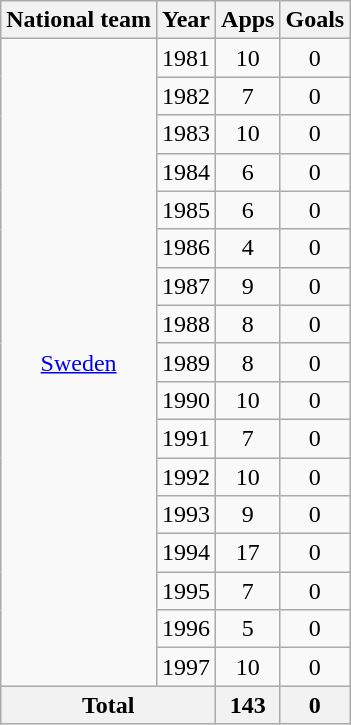<table class="wikitable" style="text-align:center">
<tr>
<th>National team</th>
<th>Year</th>
<th>Apps</th>
<th>Goals</th>
</tr>
<tr>
<td rowspan="17"><a href='#'>Sweden</a></td>
<td>1981</td>
<td>10</td>
<td>0</td>
</tr>
<tr>
<td>1982</td>
<td>7</td>
<td>0</td>
</tr>
<tr>
<td>1983</td>
<td>10</td>
<td>0</td>
</tr>
<tr>
<td>1984</td>
<td>6</td>
<td>0</td>
</tr>
<tr>
<td>1985</td>
<td>6</td>
<td>0</td>
</tr>
<tr>
<td>1986</td>
<td>4</td>
<td>0</td>
</tr>
<tr>
<td>1987</td>
<td>9</td>
<td>0</td>
</tr>
<tr>
<td>1988</td>
<td>8</td>
<td>0</td>
</tr>
<tr>
<td>1989</td>
<td>8</td>
<td>0</td>
</tr>
<tr>
<td>1990</td>
<td>10</td>
<td>0</td>
</tr>
<tr>
<td>1991</td>
<td>7</td>
<td>0</td>
</tr>
<tr>
<td>1992</td>
<td>10</td>
<td>0</td>
</tr>
<tr>
<td>1993</td>
<td>9</td>
<td>0</td>
</tr>
<tr>
<td>1994</td>
<td>17</td>
<td>0</td>
</tr>
<tr>
<td>1995</td>
<td>7</td>
<td>0</td>
</tr>
<tr>
<td>1996</td>
<td>5</td>
<td>0</td>
</tr>
<tr>
<td>1997</td>
<td>10</td>
<td>0</td>
</tr>
<tr>
<th colspan="2">Total</th>
<th>143</th>
<th>0</th>
</tr>
</table>
